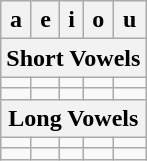<table class="wikitable" style="text-align:center;">
<tr>
<th>a</th>
<th>e</th>
<th>i</th>
<th>o</th>
<th>u</th>
</tr>
<tr>
<th colspan="5">Short Vowels</th>
</tr>
<tr dir="rtl">
<td><span></span></td>
<td><span></span></td>
<td><span></span></td>
<td><span></span></td>
<td><span></span></td>
</tr>
<tr dir="rtl">
<td><span></span></td>
<td><span></span></td>
<td><span></span></td>
<td><span></span></td>
<td><span></span></td>
</tr>
<tr>
<th colspan="5">Long Vowels</th>
</tr>
<tr dir="rtl">
<td><span></span></td>
<td><span></span></td>
<td><span></span></td>
<td><span></span></td>
<td><span></span></td>
</tr>
<tr dir="rtl">
<td><span></span></td>
<td><span></span></td>
<td><span></span></td>
<td><span></span></td>
<td><span></span></td>
</tr>
</table>
